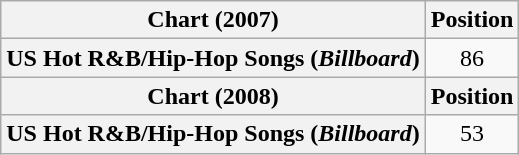<table class="wikitable plainrowheaders" style="text-align:center">
<tr>
<th scope="col">Chart (2007)</th>
<th scope="col">Position</th>
</tr>
<tr>
<th scope="row">US Hot R&B/Hip-Hop Songs (<em>Billboard</em>)</th>
<td>86</td>
</tr>
<tr>
<th scope="col">Chart (2008)</th>
<th scope="col">Position</th>
</tr>
<tr>
<th scope="row">US Hot R&B/Hip-Hop Songs (<em>Billboard</em>)</th>
<td>53</td>
</tr>
</table>
